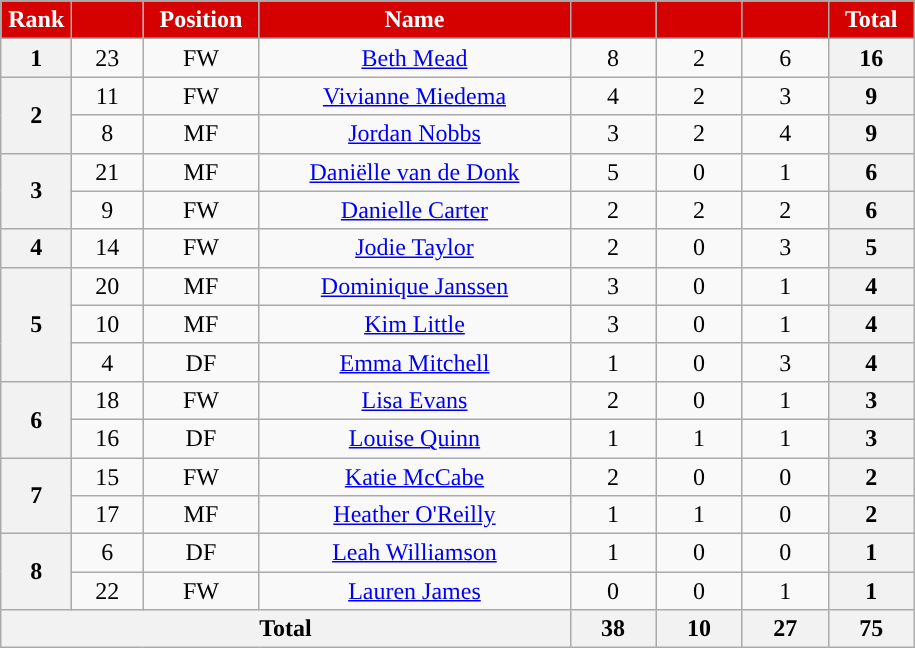<table class="wikitable" style="text-align:center; font-size:100%; ">
<tr>
<th style="background:#d50000; color:white; text-align:center; width:40px">Rank</th>
<th style="background:#d50000; color:white; text-align:center; width:40px"></th>
<th style="background:#d50000; color:white; text-align:center; width:70px">Position</th>
<th style="background:#d50000; color:white; text-align:center; width:200px">Name</th>
<th style="background:#d50000; color:white; text-align:center; width:50px;"><a href='#'></a></th>
<th style="background:#d50000; color:white; text-align:center; width:50px;"><a href='#'></a></th>
<th style="background:#d50000; color:white; text-align:center; width:50px;"><a href='#'></a></th>
<th style="background:#d50000; color:white; text-align:center; width:50px;">Total</th>
</tr>
<tr>
<th>1</th>
<td>23</td>
<td>FW</td>
<td> <a href='#'>Beth Mead</a></td>
<td>8</td>
<td>2</td>
<td>6</td>
<th>16</th>
</tr>
<tr>
<th rowspan="2">2</th>
<td>11</td>
<td>FW</td>
<td> <a href='#'>Vivianne Miedema</a></td>
<td>4</td>
<td>2</td>
<td>3</td>
<th>9</th>
</tr>
<tr>
<td>8</td>
<td>MF</td>
<td> <a href='#'>Jordan Nobbs</a></td>
<td>3</td>
<td>2</td>
<td>4</td>
<th>9</th>
</tr>
<tr>
<th rowspan="2">3</th>
<td>21</td>
<td>MF</td>
<td> <a href='#'>Daniëlle van de Donk</a></td>
<td>5</td>
<td>0</td>
<td>1</td>
<th>6</th>
</tr>
<tr>
<td>9</td>
<td>FW</td>
<td> <a href='#'>Danielle Carter</a></td>
<td>2</td>
<td>2</td>
<td>2</td>
<th>6</th>
</tr>
<tr>
<th>4</th>
<td>14</td>
<td>FW</td>
<td> <a href='#'>Jodie Taylor</a></td>
<td>2</td>
<td>0</td>
<td>3</td>
<th>5</th>
</tr>
<tr>
<th rowspan="3">5</th>
<td>20</td>
<td>MF</td>
<td> <a href='#'>Dominique Janssen</a></td>
<td>3</td>
<td>0</td>
<td>1</td>
<th>4</th>
</tr>
<tr>
<td>10</td>
<td>MF</td>
<td> <a href='#'>Kim Little</a></td>
<td>3</td>
<td>0</td>
<td>1</td>
<th>4</th>
</tr>
<tr>
<td>4</td>
<td>DF</td>
<td> <a href='#'>Emma Mitchell</a></td>
<td>1</td>
<td>0</td>
<td>3</td>
<th>4</th>
</tr>
<tr>
<th rowspan="2">6</th>
<td>18</td>
<td>FW</td>
<td> <a href='#'>Lisa Evans</a></td>
<td>2</td>
<td>0</td>
<td>1</td>
<th>3</th>
</tr>
<tr>
<td>16</td>
<td>DF</td>
<td> <a href='#'>Louise Quinn</a></td>
<td>1</td>
<td>1</td>
<td>1</td>
<th>3</th>
</tr>
<tr>
<th rowspan="2">7</th>
<td>15</td>
<td>FW</td>
<td> <a href='#'>Katie McCabe</a></td>
<td>2</td>
<td>0</td>
<td>0</td>
<th>2</th>
</tr>
<tr>
<td>17</td>
<td>MF</td>
<td> <a href='#'>Heather O'Reilly</a></td>
<td>1</td>
<td>1</td>
<td>0</td>
<th>2</th>
</tr>
<tr>
<th rowspan="2">8</th>
<td>6</td>
<td>DF</td>
<td> <a href='#'>Leah Williamson</a></td>
<td>1</td>
<td>0</td>
<td>0</td>
<th>1</th>
</tr>
<tr>
<td>22</td>
<td>FW</td>
<td> <a href='#'>Lauren James</a></td>
<td>0</td>
<td>0</td>
<td>1</td>
<th>1</th>
</tr>
<tr>
<th colspan="4">Total</th>
<th>38</th>
<th>10</th>
<th>27</th>
<th>75</th>
</tr>
</table>
